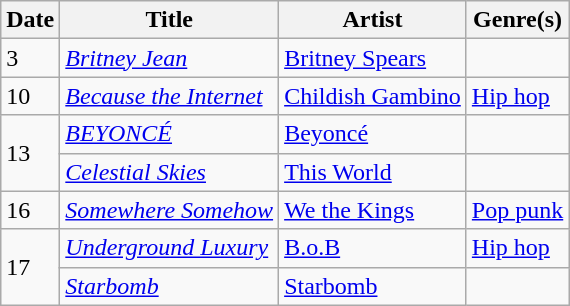<table class="wikitable" style="text-align: left;">
<tr>
<th>Date</th>
<th>Title</th>
<th>Artist</th>
<th>Genre(s)</th>
</tr>
<tr>
<td>3</td>
<td><em><a href='#'>Britney Jean</a></em></td>
<td><a href='#'>Britney Spears</a></td>
<td></td>
</tr>
<tr>
<td>10</td>
<td><em><a href='#'>Because the Internet</a></em></td>
<td><a href='#'>Childish Gambino</a></td>
<td><a href='#'>Hip hop</a></td>
</tr>
<tr>
<td rowspan="2">13</td>
<td><em><a href='#'>BEYONCÉ</a></em></td>
<td><a href='#'>Beyoncé</a></td>
<td></td>
</tr>
<tr>
<td><em><a href='#'>Celestial Skies</a></em></td>
<td><a href='#'>This World</a></td>
<td></td>
</tr>
<tr>
<td>16</td>
<td><em><a href='#'>Somewhere Somehow</a></em></td>
<td><a href='#'>We the Kings</a></td>
<td><a href='#'>Pop punk</a></td>
</tr>
<tr>
<td rowspan="2">17</td>
<td><em><a href='#'>Underground Luxury</a></em></td>
<td><a href='#'>B.o.B</a></td>
<td><a href='#'>Hip hop</a></td>
</tr>
<tr>
<td><em><a href='#'>Starbomb</a></em></td>
<td><a href='#'>Starbomb</a></td>
<td></td>
</tr>
</table>
